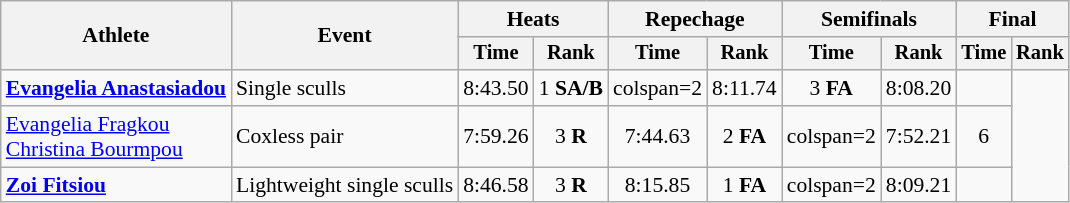<table class="wikitable" style="font-size:90%">
<tr>
<th rowspan="2">Athlete</th>
<th rowspan="2">Event</th>
<th colspan="2">Heats</th>
<th colspan="2">Repechage</th>
<th colspan="2">Semifinals</th>
<th colspan="2">Final</th>
</tr>
<tr style="font-size:95%">
<th>Time</th>
<th>Rank</th>
<th>Time</th>
<th>Rank</th>
<th>Time</th>
<th>Rank</th>
<th>Time</th>
<th>Rank</th>
</tr>
<tr align=center>
<td align=left><strong><a href='#'>Evangelia Anastasiadou</a></strong></td>
<td align=left>Single sculls</td>
<td>8:43.50</td>
<td>1 <strong>SA/B</strong></td>
<td>colspan=2</td>
<td>8:11.74</td>
<td>3 <strong>FA</strong></td>
<td>8:08.20</td>
<td></td>
</tr>
<tr align=center>
<td align=left><a href='#'>Evangelia Fragkou</a><br><a href='#'>Christina Bourmpou</a></td>
<td align=left>Coxless pair</td>
<td>7:59.26</td>
<td>3 <strong>R</strong></td>
<td>7:44.63</td>
<td>2 <strong>FA</strong></td>
<td>colspan=2</td>
<td>7:52.21</td>
<td>6</td>
</tr>
<tr align=center>
<td align=left><strong><a href='#'>Zoi Fitsiou</a></strong></td>
<td align=left>Lightweight single sculls</td>
<td>8:46.58</td>
<td>3 <strong>R</strong></td>
<td>8:15.85</td>
<td>1 <strong>FA</strong></td>
<td>colspan=2</td>
<td>8:09.21</td>
<td></td>
</tr>
</table>
